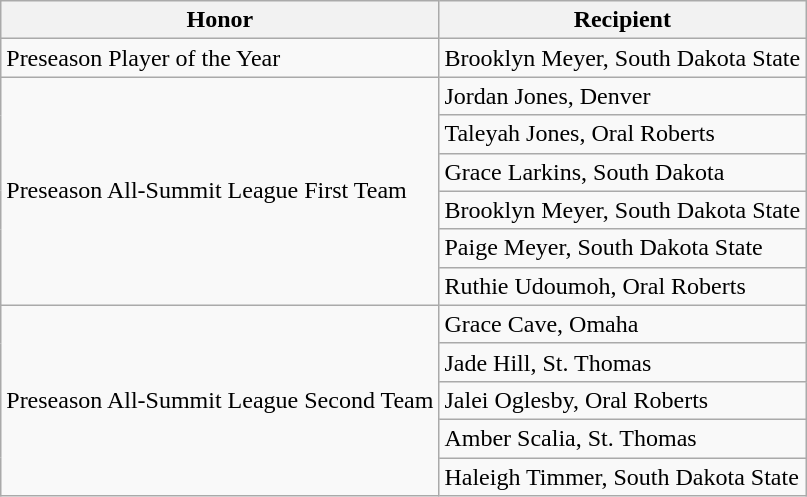<table class="wikitable" border="1">
<tr>
<th>Honor</th>
<th>Recipient</th>
</tr>
<tr>
<td>Preseason Player of the Year</td>
<td>Brooklyn Meyer, South Dakota State</td>
</tr>
<tr>
<td rowspan=6>Preseason All-Summit League First Team</td>
<td>Jordan Jones, Denver</td>
</tr>
<tr>
<td>Taleyah Jones, Oral Roberts</td>
</tr>
<tr>
<td>Grace Larkins, South Dakota</td>
</tr>
<tr>
<td>Brooklyn Meyer, South Dakota State</td>
</tr>
<tr>
<td>Paige Meyer, South Dakota State</td>
</tr>
<tr>
<td>Ruthie Udoumoh, Oral Roberts</td>
</tr>
<tr>
<td rowspan=5>Preseason All-Summit League Second Team</td>
<td>Grace Cave, Omaha</td>
</tr>
<tr>
<td>Jade Hill, St. Thomas</td>
</tr>
<tr>
<td>Jalei Oglesby, Oral Roberts</td>
</tr>
<tr>
<td>Amber Scalia, St. Thomas</td>
</tr>
<tr>
<td>Haleigh Timmer, South Dakota State</td>
</tr>
</table>
